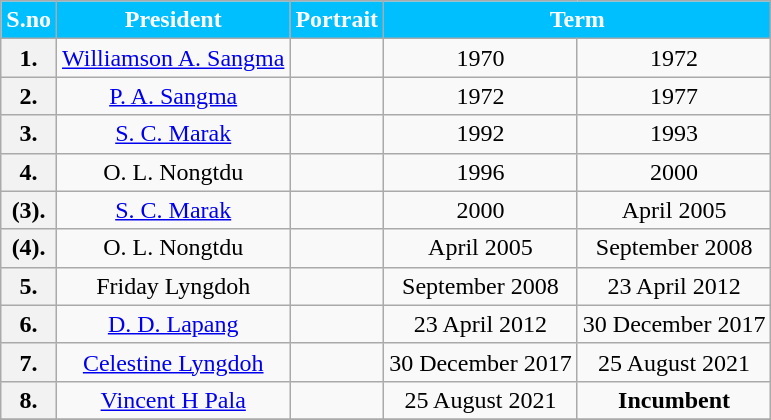<table class="wikitable sortable" style="text-align:center;">
<tr>
<th Style="background-color:#00BFFF; color:white">S.no</th>
<th Style="background-color:#00BFFF; color:white">President</th>
<th Style="background-color:#00BFFF; color:white">Portrait</th>
<th Style="background-color:#00BFFF; color:white" colspan=2>Term</th>
</tr>
<tr>
<th>1.</th>
<td><a href='#'>Williamson A. Sangma</a></td>
<td></td>
<td>1970</td>
<td>1972</td>
</tr>
<tr>
<th>2.</th>
<td><a href='#'>P. A. Sangma</a></td>
<td></td>
<td>1972</td>
<td>1977</td>
</tr>
<tr>
<th>3.</th>
<td><a href='#'>S. C. Marak</a></td>
<td></td>
<td>1992</td>
<td>1993</td>
</tr>
<tr>
<th>4.</th>
<td>O. L. Nongtdu</td>
<td></td>
<td>1996</td>
<td>2000</td>
</tr>
<tr>
<th>(3).</th>
<td><a href='#'>S. C. Marak</a></td>
<td></td>
<td>2000</td>
<td>April 2005</td>
</tr>
<tr>
<th>(4).</th>
<td>O. L. Nongtdu</td>
<td></td>
<td>April 2005</td>
<td>September 2008</td>
</tr>
<tr>
<th>5.</th>
<td>Friday Lyngdoh</td>
<td></td>
<td>September 2008</td>
<td>23 April 2012</td>
</tr>
<tr>
<th>6.</th>
<td><a href='#'>D. D. Lapang</a></td>
<td></td>
<td>23 April 2012</td>
<td>30 December 2017</td>
</tr>
<tr>
<th>7.</th>
<td><a href='#'>Celestine Lyngdoh</a></td>
<td></td>
<td>30 December 2017</td>
<td>25 August 2021</td>
</tr>
<tr>
<th>8.</th>
<td><a href='#'>Vincent H Pala</a></td>
<td></td>
<td>25 August 2021</td>
<td><strong>Incumbent</strong></td>
</tr>
<tr>
</tr>
</table>
